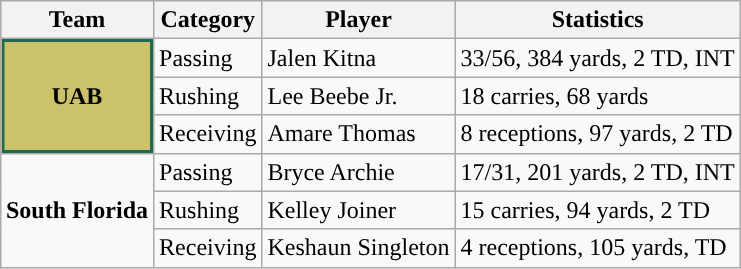<table class="wikitable" style="float: right;">
<tr>
<th>Team</th>
<th>Category</th>
<th>Player</th>
<th>Statistics</th>
</tr>
<tr>
<td rowspan=3 style="background-color:#CDC26C;color:#000000;box-shadow: inset 2px 2px 0 #1E6B52, inset -2px -2px 0 #1E6B52; text-align:center;"><strong>UAB</strong></td>
<td>Passing</td>
<td>Jalen Kitna</td>
<td>33/56, 384 yards, 2 TD, INT</td>
</tr>
<tr>
<td>Rushing</td>
<td>Lee Beebe Jr.</td>
<td>18 carries, 68 yards</td>
</tr>
<tr>
<td>Receiving</td>
<td>Amare Thomas</td>
<td>8 receptions, 97 yards, 2 TD</td>
</tr>
<tr>
<td rowspan=3><strong>South Florida</strong></td>
<td>Passing</td>
<td>Bryce Archie</td>
<td>17/31, 201 yards, 2 TD, INT</td>
</tr>
<tr>
<td>Rushing</td>
<td>Kelley Joiner</td>
<td>15 carries, 94 yards, 2 TD</td>
</tr>
<tr>
<td>Receiving</td>
<td>Keshaun Singleton</td>
<td>4 receptions, 105 yards, TD</td>
</tr>
</table>
